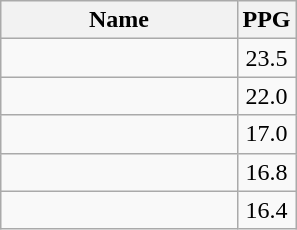<table class=wikitable>
<tr>
<th>Name</th>
<th width="20%">PPG</th>
</tr>
<tr>
<td></td>
<td align=center>23.5</td>
</tr>
<tr>
<td></td>
<td align=center>22.0</td>
</tr>
<tr>
<td></td>
<td align=center>17.0</td>
</tr>
<tr>
<td></td>
<td align=center>16.8</td>
</tr>
<tr>
<td></td>
<td align=center>16.4</td>
</tr>
</table>
